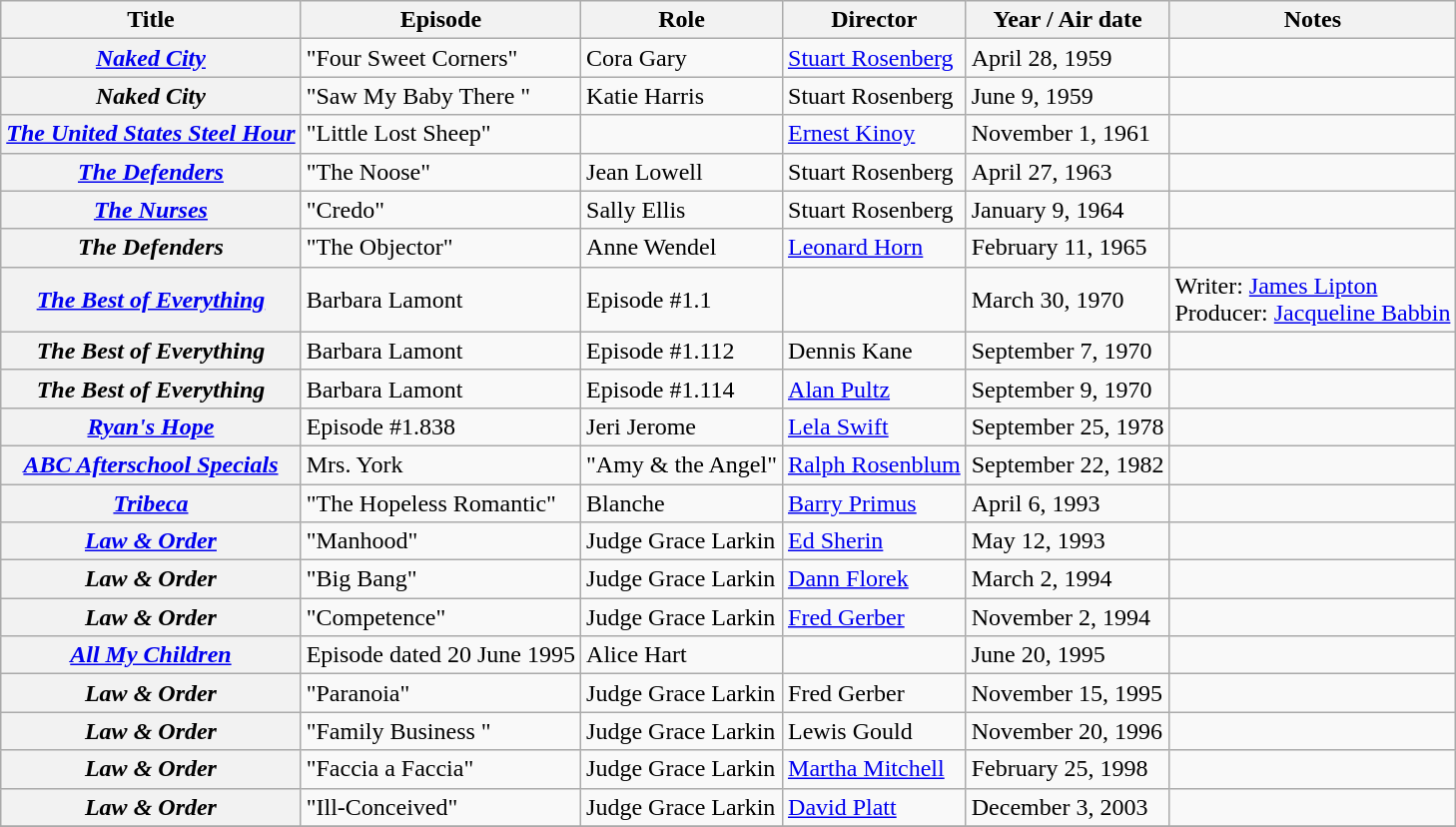<table class="wikitable plainrowheaders sortable">
<tr>
<th scope="col">Title</th>
<th scope="col">Episode</th>
<th scope="col">Role</th>
<th scope="col">Director</th>
<th scope="col">Year / Air date</th>
<th scope="col" class="unsortable">Notes</th>
</tr>
<tr>
<th scope="row"><em><a href='#'>Naked City</a></em></th>
<td>"Four Sweet Corners"</td>
<td>Cora Gary</td>
<td><a href='#'>Stuart Rosenberg</a></td>
<td>April 28, 1959</td>
<td></td>
</tr>
<tr>
<th scope="row"><em>Naked City</em></th>
<td>"Saw My Baby There "</td>
<td>Katie Harris</td>
<td>Stuart Rosenberg</td>
<td>June 9, 1959</td>
<td></td>
</tr>
<tr>
<th scope="row"><em><a href='#'>The United States Steel Hour</a></em></th>
<td>"Little Lost Sheep"</td>
<td></td>
<td><a href='#'>Ernest Kinoy</a></td>
<td>November 1, 1961</td>
<td></td>
</tr>
<tr>
<th scope="row"><em><a href='#'>The Defenders</a></em></th>
<td>"The Noose"</td>
<td>Jean Lowell</td>
<td>Stuart Rosenberg</td>
<td>April 27, 1963</td>
<td></td>
</tr>
<tr>
<th scope="row"><em><a href='#'>The Nurses</a></em></th>
<td>"Credo"</td>
<td>Sally Ellis</td>
<td>Stuart Rosenberg</td>
<td>January 9, 1964</td>
<td></td>
</tr>
<tr>
<th scope="row"><em>The Defenders</em></th>
<td>"The Objector"</td>
<td>Anne Wendel</td>
<td><a href='#'>Leonard Horn</a></td>
<td>February 11, 1965</td>
<td></td>
</tr>
<tr>
<th scope="row"><em><a href='#'>The Best of Everything</a></em></th>
<td>Barbara Lamont</td>
<td>Episode #1.1</td>
<td></td>
<td>March 30, 1970</td>
<td>Writer: <a href='#'>James Lipton</a><br>Producer: <a href='#'>Jacqueline Babbin</a></td>
</tr>
<tr>
<th scope="row"><em>The Best of Everything</em></th>
<td>Barbara Lamont</td>
<td>Episode #1.112</td>
<td>Dennis Kane</td>
<td>September 7, 1970</td>
<td></td>
</tr>
<tr>
<th scope="row"><em>The Best of Everything</em></th>
<td>Barbara Lamont</td>
<td>Episode #1.114</td>
<td><a href='#'>Alan Pultz</a></td>
<td>September 9, 1970</td>
<td></td>
</tr>
<tr>
<th scope="row"><em><a href='#'>Ryan's Hope</a></em></th>
<td>Episode #1.838</td>
<td>Jeri Jerome</td>
<td><a href='#'>Lela Swift</a></td>
<td>September 25, 1978</td>
<td></td>
</tr>
<tr>
<th scope="row"><em><a href='#'>ABC Afterschool Specials</a></em></th>
<td>Mrs. York</td>
<td>"Amy & the Angel"</td>
<td><a href='#'>Ralph Rosenblum</a></td>
<td>September 22, 1982</td>
<td></td>
</tr>
<tr>
<th scope="row"><em><a href='#'>Tribeca</a></em></th>
<td>"The Hopeless Romantic"</td>
<td>Blanche</td>
<td><a href='#'>Barry Primus</a></td>
<td>April 6, 1993</td>
<td></td>
</tr>
<tr>
<th scope="row"><em><a href='#'>Law & Order</a></em></th>
<td>"Manhood"</td>
<td>Judge Grace Larkin</td>
<td><a href='#'>Ed Sherin</a></td>
<td>May 12, 1993</td>
<td></td>
</tr>
<tr>
<th scope="row"><em>Law & Order</em></th>
<td>"Big Bang"</td>
<td>Judge Grace Larkin</td>
<td><a href='#'>Dann Florek</a></td>
<td>March 2, 1994</td>
<td></td>
</tr>
<tr>
<th scope="row"><em>Law & Order</em></th>
<td>"Competence"</td>
<td>Judge Grace Larkin</td>
<td><a href='#'>Fred Gerber</a></td>
<td>November 2, 1994</td>
<td></td>
</tr>
<tr>
<th scope="row"><em><a href='#'>All My Children</a></em></th>
<td>Episode dated 20 June 1995</td>
<td>Alice Hart</td>
<td></td>
<td>June 20, 1995</td>
<td></td>
</tr>
<tr>
<th scope="row"><em>Law & Order</em></th>
<td>"Paranoia"</td>
<td>Judge Grace Larkin</td>
<td>Fred Gerber</td>
<td>November 15, 1995</td>
<td></td>
</tr>
<tr>
<th scope="row"><em>Law & Order</em></th>
<td>"Family Business "</td>
<td>Judge Grace Larkin</td>
<td>Lewis Gould</td>
<td>November 20, 1996</td>
<td></td>
</tr>
<tr>
<th scope="row"><em>Law & Order</em></th>
<td>"Faccia a Faccia"</td>
<td>Judge Grace Larkin</td>
<td><a href='#'>Martha Mitchell</a></td>
<td>February 25, 1998</td>
<td></td>
</tr>
<tr>
<th scope="row"><em>Law & Order</em></th>
<td>"Ill-Conceived"</td>
<td>Judge Grace Larkin</td>
<td><a href='#'>David Platt</a></td>
<td>December 3, 2003</td>
<td></td>
</tr>
<tr>
</tr>
</table>
